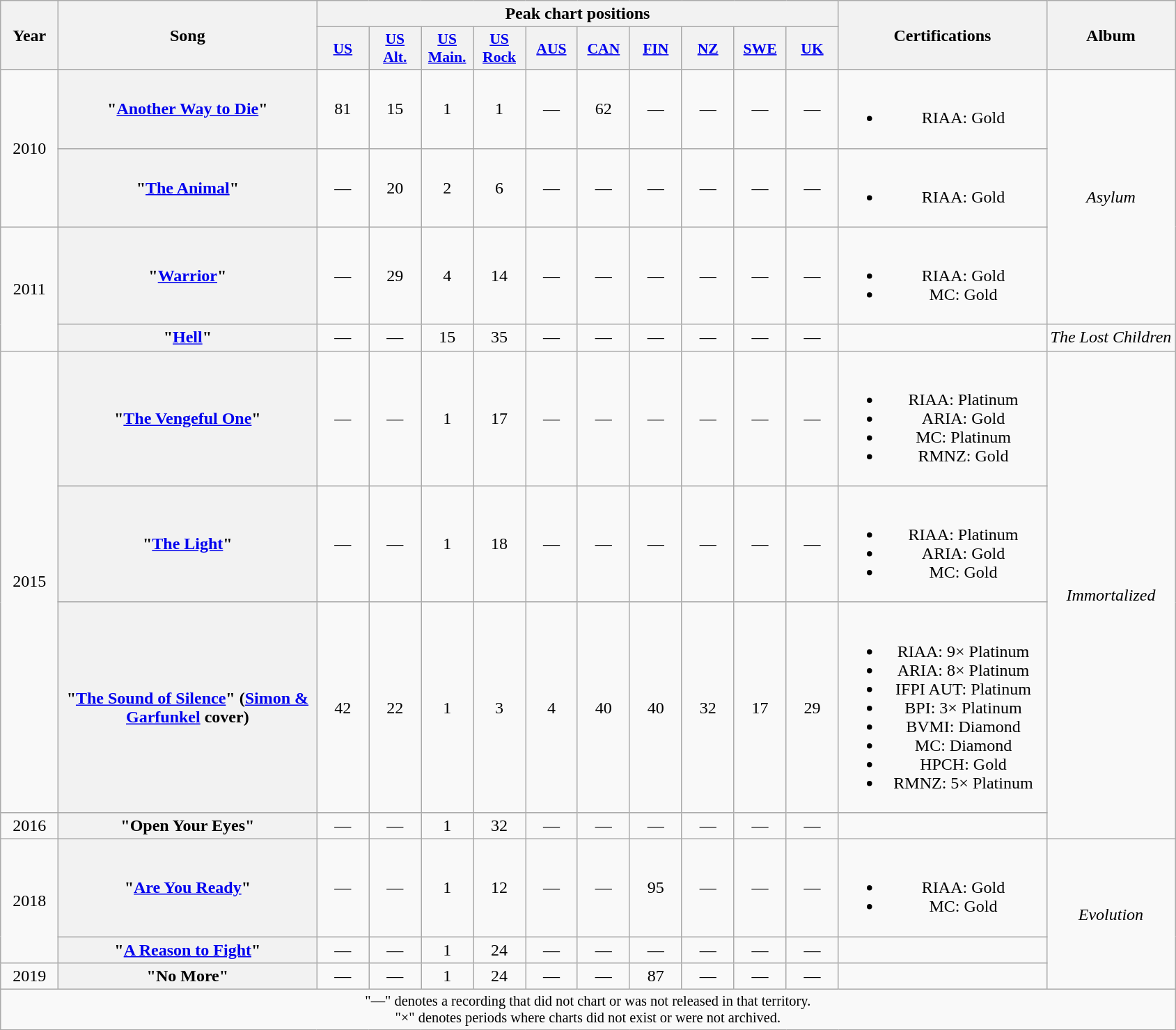<table class="wikitable plainrowheaders" style="text-align:center;">
<tr>
<th scope="col" style="width:3em;" rowspan="2">Year</th>
<th scope="col" rowspan="2" style="width:15em;">Song</th>
<th scope="col" colspan="10">Peak chart positions</th>
<th scope="col" rowspan="2" style="width:12em;">Certifications</th>
<th scope="col" rowspan="2">Album</th>
</tr>
<tr>
<th scope="col" style="width:3em;font-size:90%;"><a href='#'>US</a><br></th>
<th scope="col" style="width:3em;font-size:90%;"><a href='#'>US<br>Alt.</a><br></th>
<th scope="col" style="width:3em;font-size:90%;"><a href='#'>US<br>Main.</a><br></th>
<th scope="col" style="width:3em;font-size:90%;"><a href='#'>US<br>Rock</a><br></th>
<th scope="col" style="width:3em;font-size:90%;"><a href='#'>AUS</a><br></th>
<th scope="col" style="width:3em;font-size:90%;"><a href='#'>CAN</a><br></th>
<th scope="col" style="width:3em;font-size:90%;"><a href='#'>FIN</a><br></th>
<th scope="col" style="width:3em;font-size:90%;"><a href='#'>NZ</a><br></th>
<th scope="col" style="width:3em;font-size:90%;"><a href='#'>SWE</a><br></th>
<th scope="col" style="width:3em;font-size:90%;"><a href='#'>UK</a><br></th>
</tr>
<tr>
<td rowspan="2">2010</td>
<th scope="row">"<a href='#'>Another Way to Die</a>"</th>
<td>81</td>
<td>15</td>
<td>1</td>
<td>1</td>
<td>—</td>
<td>62</td>
<td>—</td>
<td>—</td>
<td>—</td>
<td>—</td>
<td><br><ul><li>RIAA: Gold</li></ul></td>
<td rowspan="3"><em>Asylum</em></td>
</tr>
<tr>
<th scope="row">"<a href='#'>The Animal</a>"</th>
<td>—</td>
<td>20</td>
<td>2</td>
<td>6</td>
<td>—</td>
<td>—</td>
<td>—</td>
<td>—</td>
<td>—</td>
<td>—</td>
<td><br><ul><li>RIAA: Gold</li></ul></td>
</tr>
<tr>
<td rowspan="2">2011</td>
<th scope="row">"<a href='#'>Warrior</a>"</th>
<td>—</td>
<td>29</td>
<td>4</td>
<td>14</td>
<td>—</td>
<td>—</td>
<td>—</td>
<td>—</td>
<td>—</td>
<td>—</td>
<td><br><ul><li>RIAA: Gold</li><li>MC: Gold</li></ul></td>
</tr>
<tr>
<th scope="row">"<a href='#'>Hell</a>"</th>
<td>—</td>
<td>—</td>
<td>15</td>
<td>35</td>
<td>—</td>
<td>—</td>
<td>—</td>
<td>—</td>
<td>—</td>
<td>—</td>
<td></td>
<td><em>The Lost Children</em></td>
</tr>
<tr>
<td rowspan="3">2015</td>
<th scope="row">"<a href='#'>The Vengeful One</a>"</th>
<td>—</td>
<td>—</td>
<td>1</td>
<td>17</td>
<td>—</td>
<td>—</td>
<td>—</td>
<td>—</td>
<td>—</td>
<td>—</td>
<td><br><ul><li>RIAA: Platinum</li><li>ARIA: Gold</li><li>MC: Platinum</li><li>RMNZ: Gold</li></ul></td>
<td rowspan="4"><em>Immortalized</em></td>
</tr>
<tr>
<th scope="row">"<a href='#'>The Light</a>"</th>
<td>—</td>
<td>—</td>
<td>1</td>
<td>18</td>
<td>—</td>
<td>—</td>
<td>—</td>
<td>—</td>
<td>—</td>
<td>—</td>
<td><br><ul><li>RIAA: Platinum</li><li>ARIA: Gold</li><li>MC: Gold</li></ul></td>
</tr>
<tr>
<th scope="row">"<a href='#'>The Sound of Silence</a>" <span>(<a href='#'>Simon & Garfunkel</a> cover)</span></th>
<td>42</td>
<td>22</td>
<td>1</td>
<td>3</td>
<td>4</td>
<td>40</td>
<td>40</td>
<td>32</td>
<td>17<br></td>
<td>29</td>
<td><br><ul><li>RIAA: 9× Platinum</li><li>ARIA: 8× Platinum</li><li>IFPI AUT: Platinum</li><li>BPI: 3× Platinum</li><li>BVMI: Diamond</li><li>MC: Diamond</li><li>HPCH: Gold</li><li>RMNZ: 5× Platinum</li></ul></td>
</tr>
<tr>
<td>2016</td>
<th scope="row">"Open Your Eyes"</th>
<td>—</td>
<td>—</td>
<td>1</td>
<td>32</td>
<td>—</td>
<td>—</td>
<td>—</td>
<td>—</td>
<td>—</td>
<td>—</td>
<td></td>
</tr>
<tr>
<td rowspan="2">2018</td>
<th scope="row">"<a href='#'>Are You Ready</a>"</th>
<td>—</td>
<td>—</td>
<td>1</td>
<td>12</td>
<td>—</td>
<td>—</td>
<td>95</td>
<td>—</td>
<td>—</td>
<td>—</td>
<td><br><ul><li>RIAA: Gold</li><li>MC: Gold</li></ul></td>
<td rowspan="3"><em>Evolution</em></td>
</tr>
<tr>
<th scope="row">"<a href='#'>A Reason to Fight</a>"</th>
<td>—</td>
<td>—</td>
<td>1</td>
<td>24</td>
<td>—</td>
<td>—</td>
<td>—</td>
<td>—</td>
<td>—</td>
<td>—</td>
<td></td>
</tr>
<tr>
<td>2019</td>
<th scope="row">"No More"</th>
<td>—</td>
<td>—</td>
<td>1</td>
<td>24</td>
<td>—</td>
<td>—</td>
<td>87</td>
<td>—</td>
<td>—</td>
<td>—</td>
<td></td>
</tr>
<tr>
<td colspan="14" style="font-size:85%">"—" denotes a recording that did not chart or was not released in that territory.<br>"×" denotes periods where charts did not exist or were not archived.</td>
</tr>
</table>
